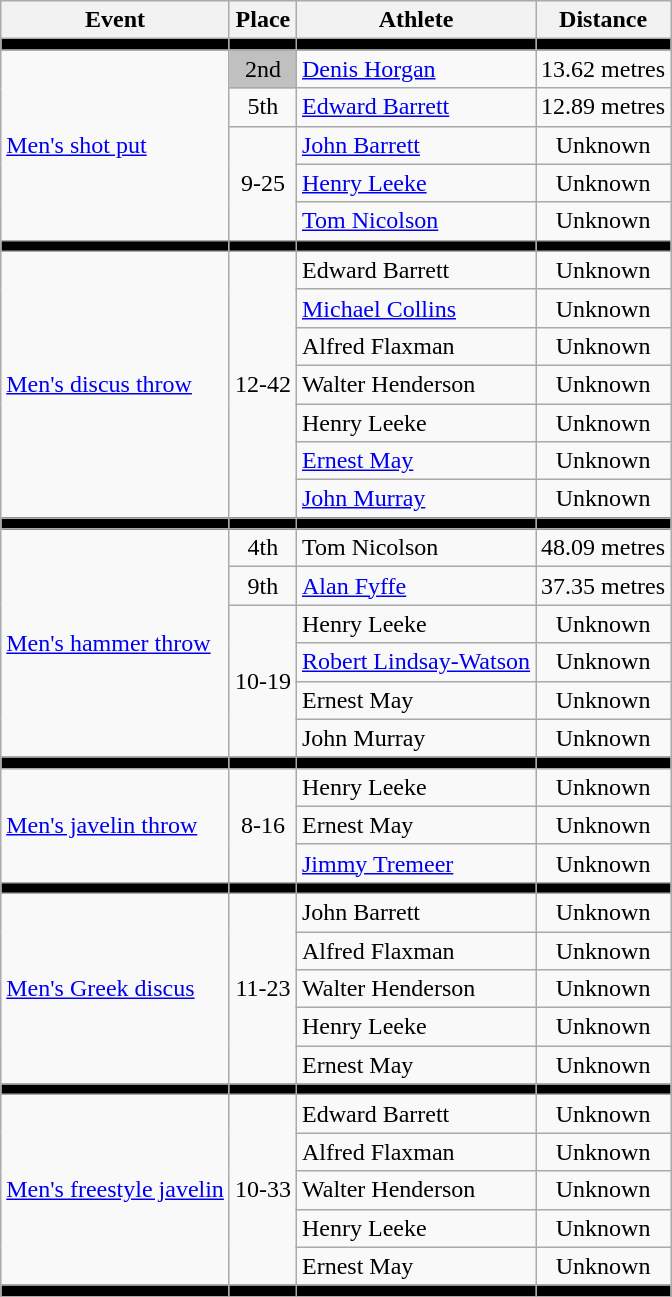<table class=wikitable>
<tr>
<th>Event</th>
<th>Place</th>
<th>Athlete</th>
<th>Distance</th>
</tr>
<tr bgcolor=black>
<td></td>
<td></td>
<td></td>
<td></td>
</tr>
<tr align=center>
<td rowspan=5 align=left><a href='#'>Men's shot put</a></td>
<td bgcolor=silver>2nd</td>
<td align=left><a href='#'>Denis Horgan</a></td>
<td>13.62 metres</td>
</tr>
<tr align=center>
<td>5th</td>
<td align=left><a href='#'>Edward Barrett</a></td>
<td>12.89 metres</td>
</tr>
<tr align=center>
<td rowspan=3>9-25</td>
<td align=left><a href='#'>John Barrett</a></td>
<td>Unknown</td>
</tr>
<tr align=center>
<td align=left><a href='#'>Henry Leeke</a></td>
<td>Unknown</td>
</tr>
<tr align=center>
<td align=left><a href='#'>Tom Nicolson</a></td>
<td>Unknown</td>
</tr>
<tr bgcolor=black>
<td></td>
<td></td>
<td></td>
<td></td>
</tr>
<tr align=center>
<td rowspan=7 align=left><a href='#'>Men's discus throw</a></td>
<td rowspan=7>12-42</td>
<td align=left>Edward Barrett</td>
<td>Unknown</td>
</tr>
<tr align=center>
<td align=left><a href='#'>Michael Collins</a></td>
<td>Unknown</td>
</tr>
<tr align=center>
<td align=left>Alfred Flaxman</td>
<td>Unknown</td>
</tr>
<tr align=center>
<td align=left>Walter Henderson</td>
<td>Unknown</td>
</tr>
<tr align=center>
<td align=left>Henry Leeke</td>
<td>Unknown</td>
</tr>
<tr align=center>
<td align=left><a href='#'>Ernest May</a></td>
<td>Unknown</td>
</tr>
<tr align=center>
<td align=left><a href='#'>John Murray</a></td>
<td>Unknown</td>
</tr>
<tr bgcolor=black>
<td></td>
<td></td>
<td></td>
<td></td>
</tr>
<tr align=center>
<td rowspan=6 align=left><a href='#'>Men's hammer throw</a></td>
<td>4th</td>
<td align=left>Tom Nicolson</td>
<td>48.09 metres</td>
</tr>
<tr align=center>
<td>9th</td>
<td align=left><a href='#'>Alan Fyffe</a></td>
<td>37.35 metres</td>
</tr>
<tr align=center>
<td rowspan=4>10-19</td>
<td align=left>Henry Leeke</td>
<td>Unknown</td>
</tr>
<tr align=center>
<td align=left><a href='#'>Robert Lindsay-Watson</a></td>
<td>Unknown</td>
</tr>
<tr align=center>
<td align=left>Ernest May</td>
<td>Unknown</td>
</tr>
<tr align=center>
<td align=left>John Murray</td>
<td>Unknown</td>
</tr>
<tr bgcolor=black>
<td></td>
<td></td>
<td></td>
<td></td>
</tr>
<tr align=center>
<td rowspan=3 align=left><a href='#'>Men's javelin throw</a></td>
<td rowspan=3>8-16</td>
<td align=left>Henry Leeke</td>
<td>Unknown</td>
</tr>
<tr align=center>
<td align=left>Ernest May</td>
<td>Unknown</td>
</tr>
<tr align=center>
<td align=left><a href='#'>Jimmy Tremeer</a></td>
<td>Unknown</td>
</tr>
<tr bgcolor=black>
<td></td>
<td></td>
<td></td>
<td></td>
</tr>
<tr align=center>
<td rowspan=5 align=left><a href='#'>Men's Greek discus</a></td>
<td rowspan=5>11-23</td>
<td align=left>John Barrett</td>
<td>Unknown</td>
</tr>
<tr align=center>
<td align=left>Alfred Flaxman</td>
<td>Unknown</td>
</tr>
<tr align=center>
<td align=left>Walter Henderson</td>
<td>Unknown</td>
</tr>
<tr align=center>
<td align=left>Henry Leeke</td>
<td>Unknown</td>
</tr>
<tr align=center>
<td align=left>Ernest May</td>
<td>Unknown</td>
</tr>
<tr bgcolor=black>
<td></td>
<td></td>
<td></td>
<td></td>
</tr>
<tr align=center>
<td rowspan=5 align=left><a href='#'>Men's freestyle javelin</a></td>
<td rowspan=5>10-33</td>
<td align=left>Edward Barrett</td>
<td>Unknown</td>
</tr>
<tr align=center>
<td align=left>Alfred Flaxman</td>
<td>Unknown</td>
</tr>
<tr align=center>
<td align=left>Walter Henderson</td>
<td>Unknown</td>
</tr>
<tr align=center>
<td align=left>Henry Leeke</td>
<td>Unknown</td>
</tr>
<tr align=center>
<td align=left>Ernest May</td>
<td>Unknown</td>
</tr>
<tr bgcolor=black>
<td></td>
<td></td>
<td></td>
<td></td>
</tr>
</table>
